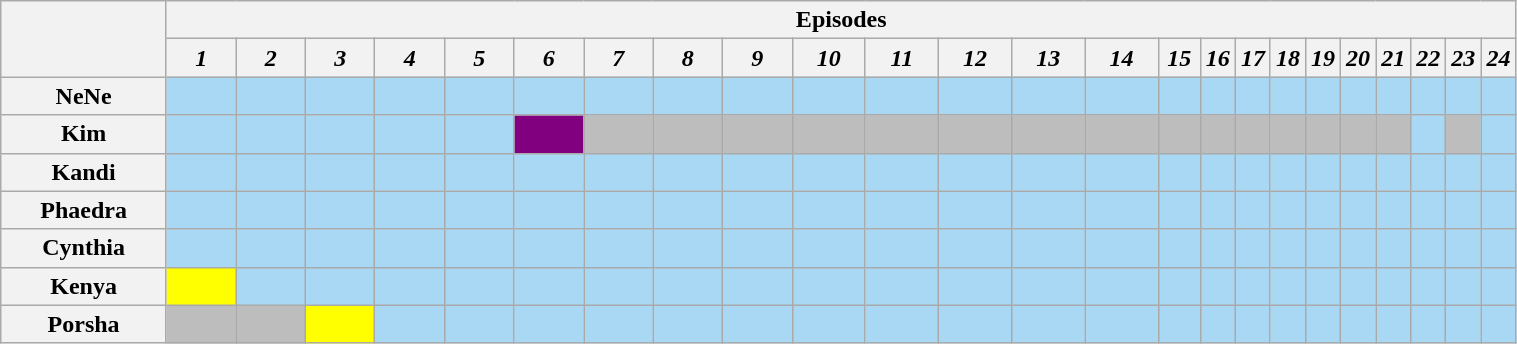<table class="wikitable" style="text-align:center; width:80%;">
<tr>
<th rowspan="2" style="width:13%;"></th>
<th colspan="36" style="text-align:center;">Episodes</th>
</tr>
<tr>
<th style="text-align:center; width:6%;"><em>1</em></th>
<th style="text-align:center; width:6%;"><em>2</em></th>
<th style="text-align:center; width:6%;"><em>3</em></th>
<th style="text-align:center; width:6%;"><em>4</em></th>
<th style="text-align:center; width:6%;"><em>5</em></th>
<th style="text-align:center; width:6%;"><em>6</em></th>
<th style="text-align:center; width:6%;"><em>7</em></th>
<th style="text-align:center; width:6%;"><em>8</em></th>
<th style="text-align:center; width:6%;"><em>9</em></th>
<th style="text-align:center; width:6%;"><em>10</em></th>
<th style="text-align:center; width:6%;"><em>11</em></th>
<th style="text-align:center; width:6%;"><em>12</em></th>
<th style="text-align:center; width:6%;"><em>13</em></th>
<th style="text-align:center; width:6%;"><em>14</em></th>
<th style="text-align:center; width:6%;"><em>15</em></th>
<th style="text-align:center; width:6%;"><em>16</em></th>
<th style="text-align:center; width:6%;"><em>17</em></th>
<th style="text-align:center; width:6%;"><em>18</em></th>
<th style="text-align:center; width:6%;"><em>19</em></th>
<th style="text-align:center; width:6%;"><em>20</em></th>
<th style="text-align:center; width:6%;"><em>21</em></th>
<th style="text-align:center; width:6%;"><em>22</em></th>
<th style="text-align:center; width:6%;"><em>23</em></th>
<th style="text-align:center; width:6%;"><em>24</em></th>
</tr>
<tr>
<th>NeNe</th>
<td style="background:#A9D8F5;"></td>
<td style="background:#A9D8F5;"></td>
<td style="background:#A9D8F5;"></td>
<td style="background:#A9D8F5;"></td>
<td style="background:#A9D8F5;"></td>
<td style="background:#A9D8F5;"></td>
<td style="background:#A9D8F5;"></td>
<td style="background:#A9D8F5;"></td>
<td style="background:#A9D8F5;"></td>
<td style="background:#A9D8F5;"></td>
<td style="background:#A9D8F5;"></td>
<td style="background:#A9D8F5;"></td>
<td style="background:#A9D8F5;"></td>
<td style="background:#A9D8F5;"></td>
<td style="background:#A9D8F5;"></td>
<td style="background:#A9D8F5;"></td>
<td style="background:#A9D8F5;"></td>
<td style="background:#A9D8F5;"></td>
<td style="background:#A9D8F5;"></td>
<td style="background:#A9D8F5;"></td>
<td style="background:#A9D8F5;"></td>
<td style="background:#A9D8F5;"></td>
<td style="background:#A9D8F5;"></td>
<td style="background:#A9D8F5;"></td>
</tr>
<tr>
<th>Kim</th>
<td style="background:#A9D8F5;"></td>
<td style="background:#A9D8F5;"></td>
<td style="background:#A9D8F5;"></td>
<td style="background:#A9D8F5;"></td>
<td style="background:#A9D8F5;"></td>
<td style="background:purple;"></td>
<td style="background:#BDBDBD;"></td>
<td style="background:#BDBDBD;"></td>
<td style="background:#BDBDBD;"></td>
<td style="background:#BDBDBD;"></td>
<td style="background:#BDBDBD;"></td>
<td style="background:#BDBDBD;"></td>
<td style="background:#BDBDBD;"></td>
<td style="background:#BDBDBD;"></td>
<td style="background:#BDBDBD;"></td>
<td style="background:#BDBDBD;"></td>
<td style="background:#BDBDBD;"></td>
<td style="background:#BDBDBD;"></td>
<td style="background:#BDBDBD;"></td>
<td style="background:#BDBDBD;"></td>
<td style="background:#BDBDBD;"></td>
<td style="background:#A9D8F5;"></td>
<td style="background:#BDBDBD;"></td>
<td style="background:#A9D8F5;"></td>
</tr>
<tr>
<th>Kandi</th>
<td style="background:#A9D8F5;"></td>
<td style="background:#A9D8F5;"></td>
<td style="background:#A9D8F5;"></td>
<td style="background:#A9D8F5;"></td>
<td style="background:#A9D8F5;"></td>
<td style="background:#A9D8F5;"></td>
<td style="background:#A9D8F5;"></td>
<td style="background:#A9D8F5;"></td>
<td style="background:#A9D8F5;"></td>
<td style="background:#A9D8F5;"></td>
<td style="background:#A9D8F5;"></td>
<td style="background:#A9D8F5;"></td>
<td style="background:#A9D8F5;"></td>
<td style="background:#A9D8F5;"></td>
<td style="background:#A9D8F5;"></td>
<td style="background:#A9D8F5;"></td>
<td style="background:#A9D8F5;"></td>
<td style="background:#A9D8F5;"></td>
<td style="background:#A9D8F5;"></td>
<td style="background:#A9D8F5;"></td>
<td style="background:#A9D8F5;"></td>
<td style="background:#A9D8F5;"></td>
<td style="background:#A9D8F5;"></td>
<td style="background:#A9D8F5;"></td>
</tr>
<tr>
<th>Phaedra</th>
<td style="background:#A9D8F5;"></td>
<td style="background:#A9D8F5;"></td>
<td style="background:#A9D8F5;"></td>
<td style="background:#A9D8F5;"></td>
<td style="background:#A9D8F5;"></td>
<td style="background:#A9D8F5;"></td>
<td style="background:#A9D8F5;"></td>
<td style="background:#A9D8F5;"></td>
<td style="background:#A9D8F5;"></td>
<td style="background:#A9D8F5;"></td>
<td style="background:#A9D8F5;"></td>
<td style="background:#A9D8F5;"></td>
<td style="background:#A9D8F5;"></td>
<td style="background:#A9D8F5;"></td>
<td style="background:#A9D8F5;"></td>
<td style="background:#A9D8F5;"></td>
<td style="background:#A9D8F5;"></td>
<td style="background:#A9D8F5;"></td>
<td style="background:#A9D8F5;"></td>
<td style="background:#A9D8F5;"></td>
<td style="background:#A9D8F5;"></td>
<td style="background:#A9D8F5;"></td>
<td style="background:#A9D8F5;"></td>
<td style="background:#A9D8F5;"></td>
</tr>
<tr>
<th>Cynthia</th>
<td style="background:#A9D8F5;"></td>
<td style="background:#A9D8F5;"></td>
<td style="background:#A9D8F5;"></td>
<td style="background:#A9D8F5;"></td>
<td style="background:#A9D8F5;"></td>
<td style="background:#A9D8F5;"></td>
<td style="background:#A9D8F5;"></td>
<td style="background:#A9D8F5;"></td>
<td style="background:#A9D8F5;"></td>
<td style="background:#A9D8F5;"></td>
<td style="background:#A9D8F5;"></td>
<td style="background:#A9D8F5;"></td>
<td style="background:#A9D8F5;"></td>
<td style="background:#A9D8F5;"></td>
<td style="background:#A9D8F5;"></td>
<td style="background:#A9D8F5;"></td>
<td style="background:#A9D8F5;"></td>
<td style="background:#A9D8F5;"></td>
<td style="background:#A9D8F5;"></td>
<td style="background:#A9D8F5;"></td>
<td style="background:#A9D8F5;"></td>
<td style="background:#A9D8F5;"></td>
<td style="background:#A9D8F5;"></td>
<td style="background:#A9D8F5;"></td>
</tr>
<tr>
<th>Kenya</th>
<td style="background:yellow;"></td>
<td style="background:#A9D8F5;"></td>
<td style="background:#A9D8F5;"></td>
<td style="background:#A9D8F5;"></td>
<td style="background:#A9D8F5;"></td>
<td style="background:#A9D8F5;"></td>
<td style="background:#A9D8F5;"></td>
<td style="background:#A9D8F5;"></td>
<td style="background:#A9D8F5;"></td>
<td style="background:#A9D8F5;"></td>
<td style="background:#A9D8F5;"></td>
<td style="background:#A9D8F5;"></td>
<td style="background:#A9D8F5;"></td>
<td style="background:#A9D8F5;"></td>
<td style="background:#A9D8F5;"></td>
<td style="background:#A9D8F5;"></td>
<td style="background:#A9D8F5;"></td>
<td style="background:#A9D8F5;"></td>
<td style="background:#A9D8F5;"></td>
<td style="background:#A9D8F5;"></td>
<td style="background:#A9D8F5;"></td>
<td style="background:#A9D8F5;"></td>
<td style="background:#A9D8F5;"></td>
<td style="background:#A9D8F5;"></td>
</tr>
<tr>
<th>Porsha</th>
<td style="background:#BDBDBD;"></td>
<td style="background:#BDBDBD;"></td>
<td style="background:yellow;"></td>
<td style="background:#A9D8F5;"></td>
<td style="background:#A9D8F5;"></td>
<td style="background:#A9D8F5;"></td>
<td style="background:#A9D8F5;"></td>
<td style="background:#A9D8F5;"></td>
<td style="background:#A9D8F5;"></td>
<td style="background:#A9D8F5;"></td>
<td style="background:#A9D8F5;"></td>
<td style="background:#A9D8F5;"></td>
<td style="background:#A9D8F5;"></td>
<td style="background:#A9D8F5;"></td>
<td style="background:#A9D8F5;"></td>
<td style="background:#A9D8F5;"></td>
<td style="background:#A9D8F5;"></td>
<td style="background:#A9D8F5;"></td>
<td style="background:#A9D8F5;"></td>
<td style="background:#A9D8F5;"></td>
<td style="background:#A9D8F5;"></td>
<td style="background:#A9D8F5;"></td>
<td style="background:#A9D8F5;"></td>
<td style="background:#A9D8F5;"></td>
</tr>
</table>
